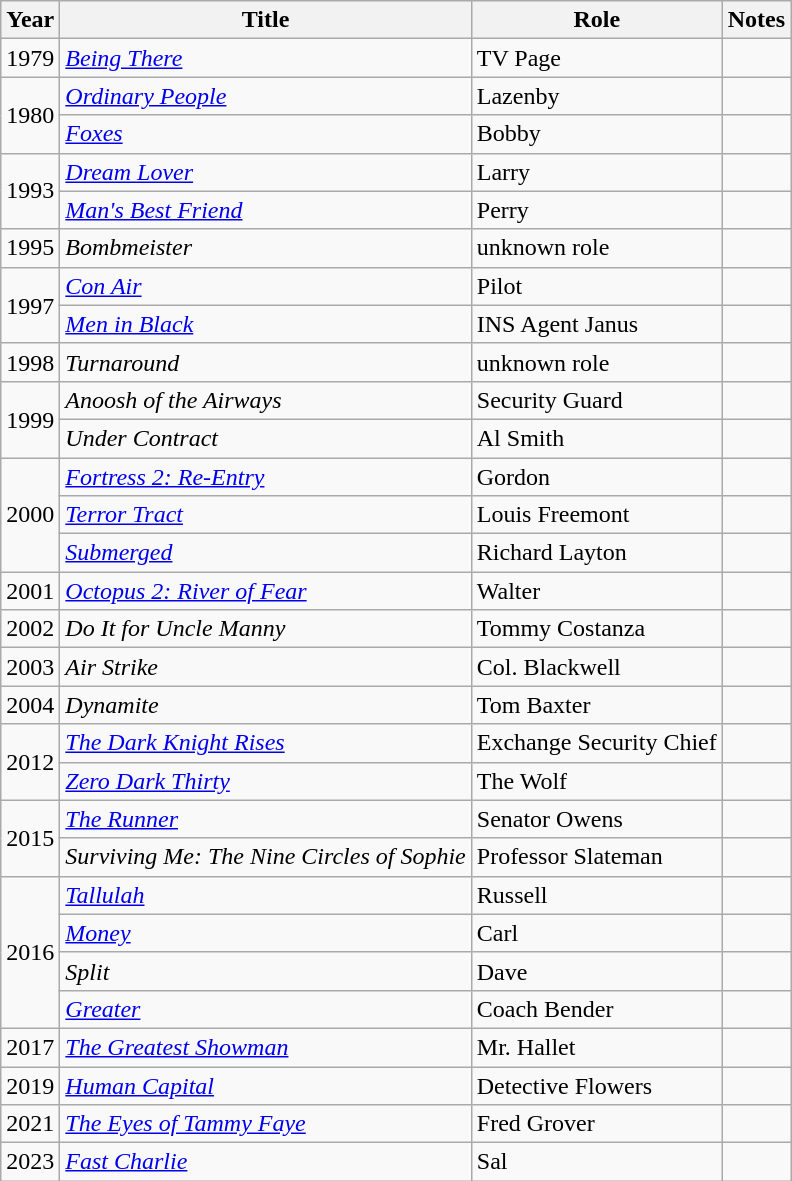<table class="wikitable sortable">
<tr>
<th>Year</th>
<th>Title</th>
<th>Role</th>
<th class="unsortable">Notes</th>
</tr>
<tr>
<td>1979</td>
<td><em><a href='#'>Being There</a></em></td>
<td>TV Page</td>
<td></td>
</tr>
<tr>
<td rowspan="2">1980</td>
<td><em><a href='#'>Ordinary People</a></em></td>
<td>Lazenby</td>
<td></td>
</tr>
<tr>
<td><em><a href='#'>Foxes</a></em></td>
<td>Bobby</td>
<td></td>
</tr>
<tr>
<td rowspan="2">1993</td>
<td><em><a href='#'>Dream Lover</a></em></td>
<td>Larry</td>
<td></td>
</tr>
<tr>
<td><em><a href='#'>Man's Best Friend</a></em></td>
<td>Perry</td>
<td></td>
</tr>
<tr>
<td>1995</td>
<td><em>Bombmeister</em></td>
<td>unknown role</td>
<td></td>
</tr>
<tr>
<td rowspan="2">1997</td>
<td><em><a href='#'>Con Air</a></em></td>
<td>Pilot</td>
<td></td>
</tr>
<tr>
<td><em><a href='#'>Men in Black</a></em></td>
<td>INS Agent Janus</td>
<td></td>
</tr>
<tr>
<td>1998</td>
<td><em>Turnaround</em></td>
<td>unknown role</td>
<td></td>
</tr>
<tr>
<td rowspan="2">1999</td>
<td><em>Anoosh of the Airways</em></td>
<td>Security Guard</td>
<td></td>
</tr>
<tr>
<td><em>Under Contract</em></td>
<td>Al Smith</td>
<td></td>
</tr>
<tr>
<td rowspan="3">2000</td>
<td><em><a href='#'>Fortress 2: Re-Entry</a></em></td>
<td>Gordon</td>
<td></td>
</tr>
<tr>
<td><em><a href='#'>Terror Tract</a></em></td>
<td>Louis Freemont</td>
<td></td>
</tr>
<tr>
<td><em><a href='#'>Submerged</a></em></td>
<td>Richard Layton</td>
<td></td>
</tr>
<tr>
<td>2001</td>
<td><em><a href='#'>Octopus 2: River of Fear</a></em></td>
<td>Walter</td>
<td></td>
</tr>
<tr>
<td>2002</td>
<td><em>Do It for Uncle Manny</em></td>
<td>Tommy Costanza</td>
<td></td>
</tr>
<tr>
<td>2003</td>
<td><em>Air Strike</em></td>
<td>Col. Blackwell</td>
<td></td>
</tr>
<tr>
<td>2004</td>
<td><em>Dynamite</em></td>
<td>Tom Baxter</td>
<td></td>
</tr>
<tr>
<td rowspan="2">2012</td>
<td><em><a href='#'>The Dark Knight Rises</a></em></td>
<td>Exchange Security Chief</td>
<td></td>
</tr>
<tr>
<td><em><a href='#'>Zero Dark Thirty</a></em></td>
<td>The Wolf</td>
<td></td>
</tr>
<tr>
<td rowspan="2">2015</td>
<td><em><a href='#'>The Runner</a></em></td>
<td>Senator Owens</td>
<td></td>
</tr>
<tr>
<td><em>Surviving Me: The Nine Circles of Sophie</em></td>
<td>Professor Slateman</td>
<td></td>
</tr>
<tr>
<td rowspan="4">2016</td>
<td><em><a href='#'>Tallulah</a></em></td>
<td>Russell</td>
<td></td>
</tr>
<tr>
<td><em><a href='#'>Money</a></em></td>
<td>Carl</td>
<td></td>
</tr>
<tr>
<td><em>Split</em></td>
<td>Dave</td>
<td></td>
</tr>
<tr>
<td><em><a href='#'>Greater</a></em></td>
<td>Coach Bender</td>
<td></td>
</tr>
<tr>
<td>2017</td>
<td><em><a href='#'>The Greatest Showman</a></em></td>
<td>Mr. Hallet</td>
<td></td>
</tr>
<tr>
<td>2019</td>
<td><em><a href='#'>Human Capital</a></em></td>
<td>Detective Flowers</td>
<td></td>
</tr>
<tr>
<td>2021</td>
<td><em><a href='#'>The Eyes of Tammy Faye</a></em></td>
<td>Fred Grover</td>
<td></td>
</tr>
<tr>
<td>2023</td>
<td><em><a href='#'>Fast Charlie</a></em></td>
<td>Sal</td>
<td></td>
</tr>
</table>
